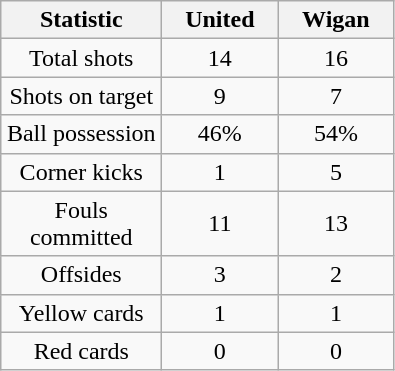<table class="wikitable" style="text-align:center">
<tr>
<th width=100>Statistic</th>
<th width=70>United</th>
<th width=70>Wigan</th>
</tr>
<tr>
<td>Total shots</td>
<td>14</td>
<td>16</td>
</tr>
<tr>
<td>Shots on target</td>
<td>9</td>
<td>7</td>
</tr>
<tr>
<td>Ball possession</td>
<td>46%</td>
<td>54%</td>
</tr>
<tr>
<td>Corner kicks</td>
<td>1</td>
<td>5</td>
</tr>
<tr>
<td>Fouls committed</td>
<td>11</td>
<td>13</td>
</tr>
<tr>
<td>Offsides</td>
<td>3</td>
<td>2</td>
</tr>
<tr>
<td>Yellow cards</td>
<td>1</td>
<td>1</td>
</tr>
<tr>
<td>Red cards</td>
<td>0</td>
<td>0</td>
</tr>
</table>
